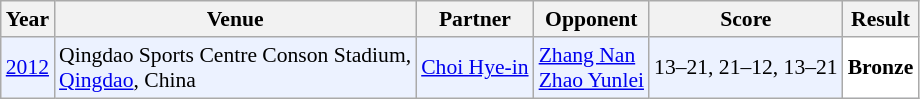<table class="sortable wikitable" style="font-size: 90%;">
<tr>
<th>Year</th>
<th>Venue</th>
<th>Partner</th>
<th>Opponent</th>
<th>Score</th>
<th>Result</th>
</tr>
<tr style="background:#ECF2FF">
<td align="center"><a href='#'>2012</a></td>
<td align="left">Qingdao Sports Centre Conson Stadium,<br><a href='#'>Qingdao</a>, China</td>
<td align="left"> <a href='#'>Choi Hye-in</a></td>
<td align="left"> <a href='#'>Zhang Nan</a><br> <a href='#'>Zhao Yunlei</a></td>
<td align="left">13–21, 21–12, 13–21</td>
<td style="text-align:left; background:white"> <strong>Bronze</strong></td>
</tr>
</table>
